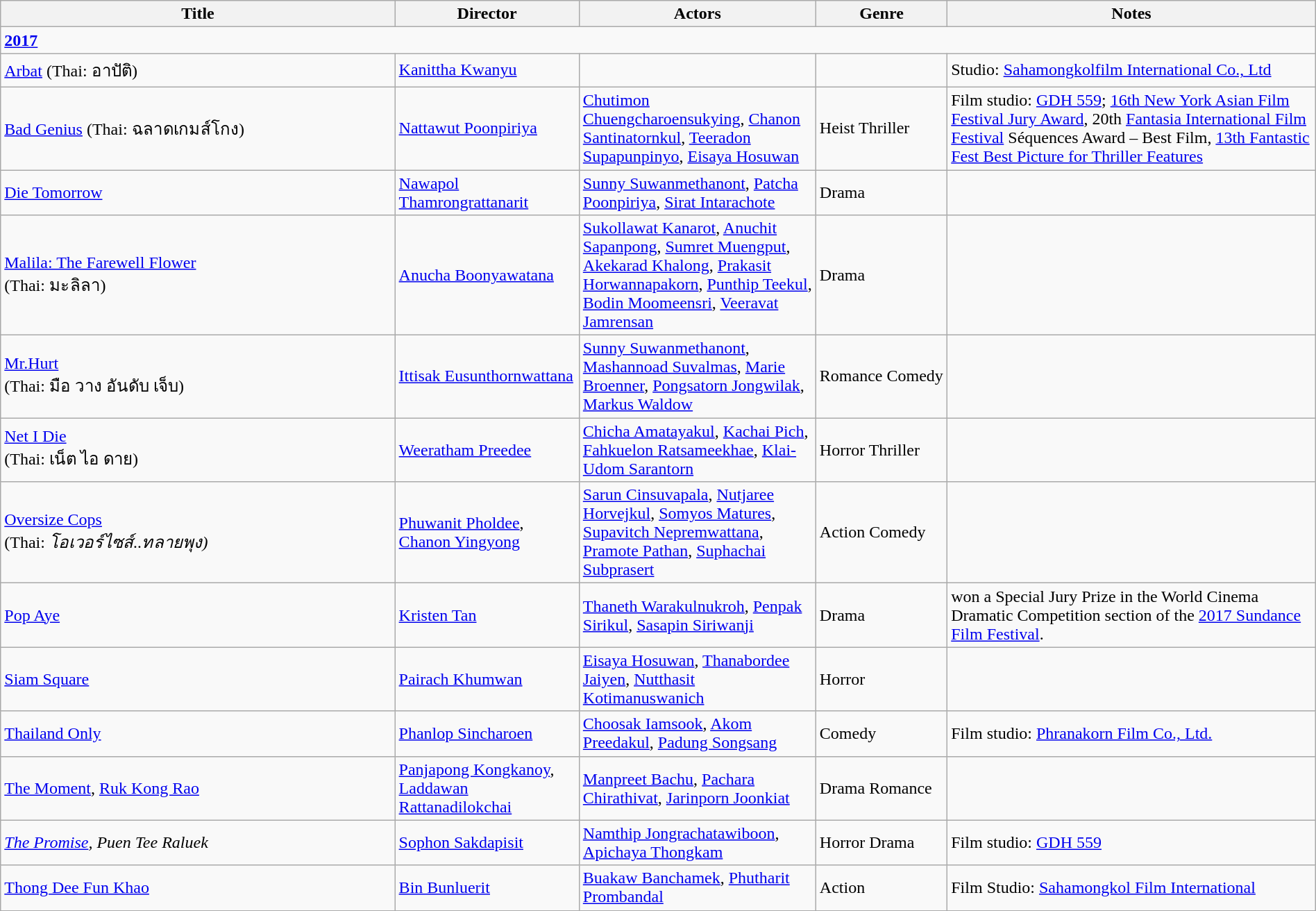<table class="wikitable sortable" style="width:100%;">
<tr>
<th style="width:30%;">Title</th>
<th style="width:14%;">Director</th>
<th style="width:18%;">Actors</th>
<th style="width:10%;">Genre</th>
<th style="width:28%;">Notes</th>
</tr>
<tr>
<td colspan="5" ><strong><a href='#'>2017</a></strong></td>
</tr>
<tr>
<td><a href='#'>Arbat</a> (Thai: อาปัติ)</td>
<td><a href='#'>Kanittha Kwanyu</a></td>
<td></td>
<td></td>
<td>Studio: <a href='#'>Sahamongkolfilm International Co., Ltd</a></td>
</tr>
<tr>
<td><a href='#'>Bad Genius</a> (Thai: ฉลาดเกมส์โกง)</td>
<td><a href='#'>Nattawut Poonpiriya</a></td>
<td><a href='#'>Chutimon Chuengcharoensukying</a>, <a href='#'>Chanon Santinatornkul</a>, <a href='#'>Teeradon Supapunpinyo</a>, <a href='#'>Eisaya Hosuwan</a></td>
<td>Heist Thriller</td>
<td>Film studio: <a href='#'>GDH 559</a>; <a href='#'>16th New York Asian Film Festival Jury Award</a>, 20th <a href='#'>Fantasia International Film Festival</a> Séquences Award – Best Film, <a href='#'>13th Fantastic Fest Best Picture for Thriller Features</a></td>
</tr>
<tr>
<td><a href='#'>Die Tomorrow</a></td>
<td><a href='#'>Nawapol Thamrongrattanarit</a></td>
<td><a href='#'>Sunny Suwanmethanont</a>, <a href='#'>Patcha Poonpiriya</a>, <a href='#'>Sirat Intarachote</a></td>
<td>Drama</td>
<td></td>
</tr>
<tr>
<td><a href='#'>Malila: The Farewell Flower</a><br>(Thai: มะลิลา)</td>
<td><a href='#'>Anucha Boonyawatana</a></td>
<td><a href='#'>Sukollawat Kanarot</a>, <a href='#'>Anuchit Sapanpong</a>, <a href='#'>Sumret Muengput</a>, <a href='#'>Akekarad Khalong</a>, <a href='#'>Prakasit Horwannapakorn</a>, <a href='#'>Punthip Teekul</a>, <a href='#'>Bodin Moomeensri</a>, <a href='#'>Veeravat Jamrensan</a></td>
<td>Drama</td>
<td></td>
</tr>
<tr>
<td><a href='#'>Mr.Hurt</a><br>(Thai: มือ วาง อันดับ เจ็บ)</td>
<td><a href='#'>Ittisak Eusunthornwattana</a></td>
<td><a href='#'>Sunny Suwanmethanont</a>, <a href='#'>Mashannoad Suvalmas</a>, <a href='#'>Marie Broenner</a>, <a href='#'>Pongsatorn Jongwilak</a>, <a href='#'>Markus Waldow</a></td>
<td>Romance Comedy</td>
<td></td>
</tr>
<tr>
<td><a href='#'>Net I Die</a><br>(Thai: เน็ต ไอ ดาย)</td>
<td><a href='#'>Weeratham Preedee</a></td>
<td><a href='#'>Chicha Amatayakul</a>, <a href='#'>Kachai Pich</a>, <a href='#'>Fahkuelon Ratsameekhae</a>, <a href='#'>Klai-Udom Sarantorn</a></td>
<td>Horror Thriller</td>
<td></td>
</tr>
<tr>
<td><a href='#'>Oversize Cops</a><br>(Thai: <em>โอเวอร์ไซส์..ทลายพุง)</em></td>
<td><a href='#'>Phuwanit Pholdee</a>, <a href='#'>Chanon Yingyong</a></td>
<td><a href='#'>Sarun Cinsuvapala</a>, <a href='#'>Nutjaree Horvejkul</a>, <a href='#'>Somyos Matures</a>, <a href='#'>Supavitch Nepremwattana</a>, <a href='#'>Pramote Pathan</a>, <a href='#'>Suphachai Subprasert</a></td>
<td>Action Comedy</td>
<td></td>
</tr>
<tr>
<td><a href='#'>Pop Aye</a></td>
<td><a href='#'>Kristen Tan</a></td>
<td><a href='#'>Thaneth Warakulnukroh</a>, <a href='#'>Penpak Sirikul</a>, <a href='#'>Sasapin Siriwanji</a></td>
<td>Drama</td>
<td>won a Special Jury Prize in the World Cinema Dramatic Competition section of the <a href='#'>2017 Sundance Film Festival</a>.</td>
</tr>
<tr>
<td><a href='#'>Siam Square</a></td>
<td><a href='#'>Pairach Khumwan</a></td>
<td><a href='#'>Eisaya Hosuwan</a>, <a href='#'>Thanabordee Jaiyen</a>, <a href='#'>Nutthasit Kotimanuswanich</a></td>
<td>Horror</td>
<td></td>
</tr>
<tr>
<td><a href='#'>Thailand Only</a></td>
<td><a href='#'>Phanlop Sincharoen</a></td>
<td><a href='#'>Choosak Iamsook</a>, <a href='#'>Akom Preedakul</a>, <a href='#'>Padung Songsang</a></td>
<td>Comedy</td>
<td>Film studio: <a href='#'>Phranakorn Film Co., Ltd.</a></td>
</tr>
<tr>
<td><a href='#'>The Moment</a>, <a href='#'>Ruk Kong Rao</a></td>
<td><a href='#'>Panjapong Kongkanoy</a>, <a href='#'>Laddawan Rattanadilokchai</a></td>
<td><a href='#'>Manpreet Bachu</a>, <a href='#'>Pachara Chirathivat</a>, <a href='#'>Jarinporn Joonkiat</a></td>
<td>Drama Romance</td>
<td></td>
</tr>
<tr>
<td><em><a href='#'>The Promise</a>, Puen Tee Raluek</em></td>
<td><a href='#'>Sophon Sakdapisit</a></td>
<td><a href='#'>Namthip Jongrachatawiboon</a>, <a href='#'>Apichaya Thongkam</a></td>
<td>Horror Drama</td>
<td>Film studio: <a href='#'>GDH 559</a></td>
</tr>
<tr>
<td><a href='#'>Thong Dee Fun Khao</a></td>
<td><a href='#'>Bin Bunluerit</a></td>
<td><a href='#'>Buakaw Banchamek</a>, <a href='#'>Phutharit Prombandal</a></td>
<td>Action</td>
<td>Film Studio: <a href='#'>Sahamongkol Film International</a></td>
</tr>
</table>
